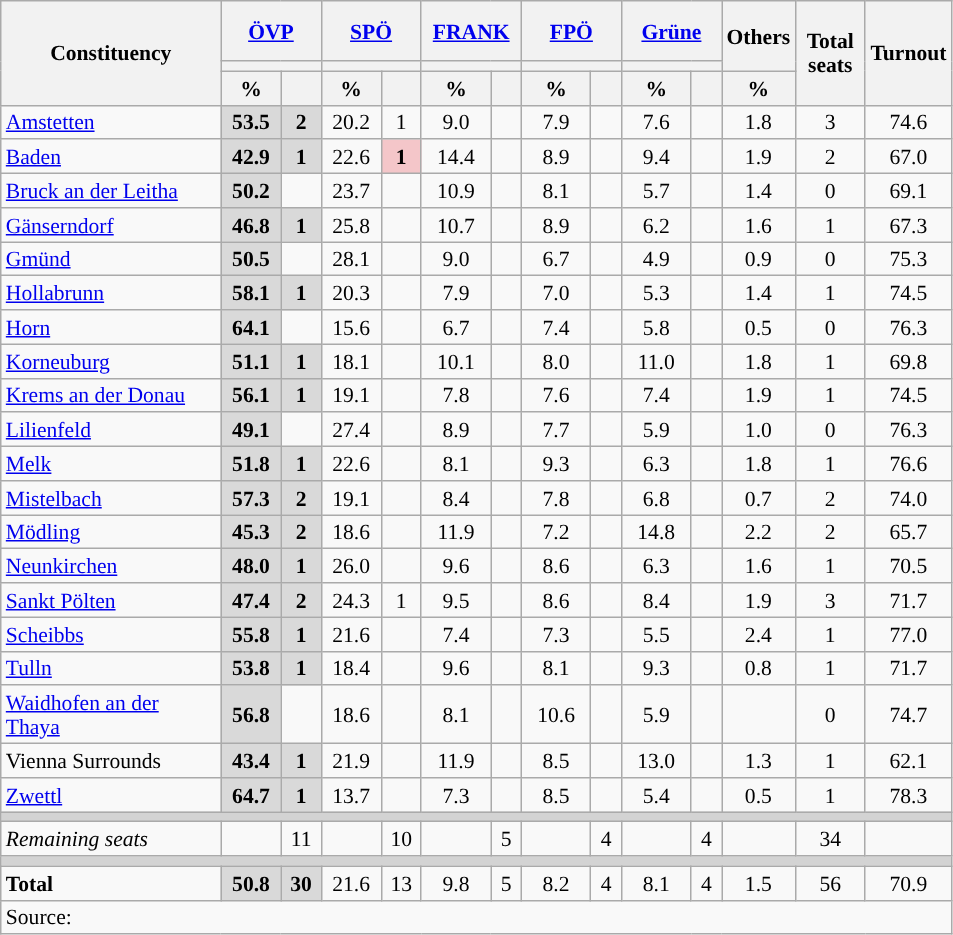<table class="wikitable" style="text-align:center;font-size:90%;line-height:16px">
<tr style="height:40px;">
<th style="width:140px;" rowspan="3">Constituency</th>
<th style="width:60px;" colspan="2"><a href='#'>ÖVP</a></th>
<th style="width:60px;" colspan="2"><a href='#'>SPÖ</a></th>
<th style="width:60px;" colspan="2"><a href='#'>FRANK</a></th>
<th style="width:60px;" colspan="2"><a href='#'>FPÖ</a></th>
<th style="width:60px;" colspan="2"><a href='#'>Grüne</a></th>
<th class="unsortable" style="width:40px;" rowspan="2">Others</th>
<th class="unsortable" style="width:40px;" rowspan="3">Total<br>seats</th>
<th class="unsortable" style="width:40px;" rowspan="3">Turnout</th>
</tr>
<tr>
<th colspan="2" style="background:"></th>
<th colspan="2" style="background:"></th>
<th colspan="2" style="background:"></th>
<th colspan="2" style="background:"></th>
<th colspan="2" style="background:"></th>
</tr>
<tr>
<th class=unsortable>%</th>
<th class=unsortable></th>
<th class=unsortable>%</th>
<th class=unsortable></th>
<th class=unsortable>%</th>
<th class=unsortable></th>
<th class=unsortable>%</th>
<th class=unsortable></th>
<th class=unsortable>%</th>
<th class=unsortable></th>
<th class=unsortable>%</th>
</tr>
<tr>
<td align=left><a href='#'>Amstetten</a></td>
<td bgcolor=#D9D9D9><strong>53.5</strong></td>
<td bgcolor=#D9D9D9><strong>2</strong></td>
<td>20.2</td>
<td>1</td>
<td>9.0</td>
<td></td>
<td>7.9</td>
<td></td>
<td>7.6</td>
<td></td>
<td>1.8</td>
<td>3</td>
<td>74.6</td>
</tr>
<tr>
<td align=left><a href='#'>Baden</a></td>
<td bgcolor=#D9D9D9><strong>42.9</strong></td>
<td bgcolor=#D9D9D9><strong>1</strong></td>
<td>22.6</td>
<td bgcolor=#F4C6C9><strong>1</strong></td>
<td>14.4</td>
<td></td>
<td>8.9</td>
<td></td>
<td>9.4</td>
<td></td>
<td>1.9</td>
<td>2</td>
<td>67.0</td>
</tr>
<tr>
<td align=left><a href='#'>Bruck an der Leitha</a></td>
<td bgcolor=#D9D9D9><strong>50.2</strong></td>
<td></td>
<td>23.7</td>
<td></td>
<td>10.9</td>
<td></td>
<td>8.1</td>
<td></td>
<td>5.7</td>
<td></td>
<td>1.4</td>
<td>0</td>
<td>69.1</td>
</tr>
<tr>
<td align=left><a href='#'>Gänserndorf</a></td>
<td bgcolor=#D9D9D9><strong>46.8</strong></td>
<td bgcolor=#D9D9D9><strong>1</strong></td>
<td>25.8</td>
<td></td>
<td>10.7</td>
<td></td>
<td>8.9</td>
<td></td>
<td>6.2</td>
<td></td>
<td>1.6</td>
<td>1</td>
<td>67.3</td>
</tr>
<tr>
<td align=left><a href='#'>Gmünd</a></td>
<td bgcolor=#D9D9D9><strong>50.5</strong></td>
<td></td>
<td>28.1</td>
<td></td>
<td>9.0</td>
<td></td>
<td>6.7</td>
<td></td>
<td>4.9</td>
<td></td>
<td>0.9</td>
<td>0</td>
<td>75.3</td>
</tr>
<tr>
<td align=left><a href='#'>Hollabrunn</a></td>
<td bgcolor=#D9D9D9><strong>58.1</strong></td>
<td bgcolor=#D9D9D9><strong>1</strong></td>
<td>20.3</td>
<td></td>
<td>7.9</td>
<td></td>
<td>7.0</td>
<td></td>
<td>5.3</td>
<td></td>
<td>1.4</td>
<td>1</td>
<td>74.5</td>
</tr>
<tr>
<td align=left><a href='#'>Horn</a></td>
<td bgcolor=#D9D9D9><strong>64.1</strong></td>
<td></td>
<td>15.6</td>
<td></td>
<td>6.7</td>
<td></td>
<td>7.4</td>
<td></td>
<td>5.8</td>
<td></td>
<td>0.5</td>
<td>0</td>
<td>76.3</td>
</tr>
<tr>
<td align=left><a href='#'>Korneuburg</a></td>
<td bgcolor=#D9D9D9><strong>51.1</strong></td>
<td bgcolor=#D9D9D9><strong>1</strong></td>
<td>18.1</td>
<td></td>
<td>10.1</td>
<td></td>
<td>8.0</td>
<td></td>
<td>11.0</td>
<td></td>
<td>1.8</td>
<td>1</td>
<td>69.8</td>
</tr>
<tr>
<td align=left><a href='#'>Krems an der Donau</a></td>
<td bgcolor=#D9D9D9><strong>56.1</strong></td>
<td bgcolor=#D9D9D9><strong>1</strong></td>
<td>19.1</td>
<td></td>
<td>7.8</td>
<td></td>
<td>7.6</td>
<td></td>
<td>7.4</td>
<td></td>
<td>1.9</td>
<td>1</td>
<td>74.5</td>
</tr>
<tr>
<td align=left><a href='#'>Lilienfeld</a></td>
<td bgcolor=#D9D9D9><strong>49.1</strong></td>
<td></td>
<td>27.4</td>
<td></td>
<td>8.9</td>
<td></td>
<td>7.7</td>
<td></td>
<td>5.9</td>
<td></td>
<td>1.0</td>
<td>0</td>
<td>76.3</td>
</tr>
<tr>
<td align=left><a href='#'>Melk</a></td>
<td bgcolor=#D9D9D9><strong>51.8</strong></td>
<td bgcolor=#D9D9D9><strong>1</strong></td>
<td>22.6</td>
<td></td>
<td>8.1</td>
<td></td>
<td>9.3</td>
<td></td>
<td>6.3</td>
<td></td>
<td>1.8</td>
<td>1</td>
<td>76.6</td>
</tr>
<tr>
<td align=left><a href='#'>Mistelbach</a></td>
<td bgcolor=#D9D9D9><strong>57.3</strong></td>
<td bgcolor=#D9D9D9><strong>2</strong></td>
<td>19.1</td>
<td></td>
<td>8.4</td>
<td></td>
<td>7.8</td>
<td></td>
<td>6.8</td>
<td></td>
<td>0.7</td>
<td>2</td>
<td>74.0</td>
</tr>
<tr>
<td align=left><a href='#'>Mödling</a></td>
<td bgcolor=#D9D9D9><strong>45.3</strong></td>
<td bgcolor=#D9D9D9><strong>2</strong></td>
<td>18.6</td>
<td></td>
<td>11.9</td>
<td></td>
<td>7.2</td>
<td></td>
<td>14.8</td>
<td></td>
<td>2.2</td>
<td>2</td>
<td>65.7</td>
</tr>
<tr>
<td align=left><a href='#'>Neunkirchen</a></td>
<td bgcolor=#D9D9D9><strong>48.0</strong></td>
<td bgcolor=#D9D9D9><strong>1</strong></td>
<td>26.0</td>
<td></td>
<td>9.6</td>
<td></td>
<td>8.6</td>
<td></td>
<td>6.3</td>
<td></td>
<td>1.6</td>
<td>1</td>
<td>70.5</td>
</tr>
<tr>
<td align=left><a href='#'>Sankt Pölten</a></td>
<td bgcolor=#D9D9D9><strong>47.4</strong></td>
<td bgcolor=#D9D9D9><strong>2</strong></td>
<td>24.3</td>
<td>1</td>
<td>9.5</td>
<td></td>
<td>8.6</td>
<td></td>
<td>8.4</td>
<td></td>
<td>1.9</td>
<td>3</td>
<td>71.7</td>
</tr>
<tr>
<td align=left><a href='#'>Scheibbs</a></td>
<td bgcolor=#D9D9D9><strong>55.8</strong></td>
<td bgcolor=#D9D9D9><strong>1</strong></td>
<td>21.6</td>
<td></td>
<td>7.4</td>
<td></td>
<td>7.3</td>
<td></td>
<td>5.5</td>
<td></td>
<td>2.4</td>
<td>1</td>
<td>77.0</td>
</tr>
<tr>
<td align=left><a href='#'>Tulln</a></td>
<td bgcolor=#D9D9D9><strong>53.8</strong></td>
<td bgcolor=#D9D9D9><strong>1</strong></td>
<td>18.4</td>
<td></td>
<td>9.6</td>
<td></td>
<td>8.1</td>
<td></td>
<td>9.3</td>
<td></td>
<td>0.8</td>
<td>1</td>
<td>71.7</td>
</tr>
<tr>
<td align=left><a href='#'>Waidhofen an der Thaya</a></td>
<td bgcolor=#D9D9D9><strong>56.8</strong></td>
<td></td>
<td>18.6</td>
<td></td>
<td>8.1</td>
<td></td>
<td>10.6</td>
<td></td>
<td>5.9</td>
<td></td>
<td></td>
<td>0</td>
<td>74.7</td>
</tr>
<tr>
<td align=left>Vienna Surrounds</td>
<td bgcolor=#D9D9D9><strong>43.4</strong></td>
<td bgcolor=#D9D9D9><strong>1</strong></td>
<td>21.9</td>
<td></td>
<td>11.9</td>
<td></td>
<td>8.5</td>
<td></td>
<td>13.0</td>
<td></td>
<td>1.3</td>
<td>1</td>
<td>62.1</td>
</tr>
<tr>
<td align=left><a href='#'>Zwettl</a></td>
<td bgcolor=#D9D9D9><strong>64.7</strong></td>
<td bgcolor=#D9D9D9><strong>1</strong></td>
<td>13.7</td>
<td></td>
<td>7.3</td>
<td></td>
<td>8.5</td>
<td></td>
<td>5.4</td>
<td></td>
<td>0.5</td>
<td>1</td>
<td>78.3</td>
</tr>
<tr>
<td colspan=14 bgcolor=lightgrey></td>
</tr>
<tr>
<td align=left><em>Remaining seats</em></td>
<td></td>
<td>11</td>
<td></td>
<td>10</td>
<td></td>
<td>5</td>
<td></td>
<td>4</td>
<td></td>
<td>4</td>
<td></td>
<td>34</td>
<td></td>
</tr>
<tr>
<td colspan=14 bgcolor=lightgrey></td>
</tr>
<tr>
<td align=left><strong>Total</strong></td>
<td bgcolor=#D9D9D9><strong>50.8</strong></td>
<td bgcolor=#D9D9D9><strong>30</strong></td>
<td>21.6</td>
<td>13</td>
<td>9.8</td>
<td>5</td>
<td>8.2</td>
<td>4</td>
<td>8.1</td>
<td>4</td>
<td>1.5</td>
<td>56</td>
<td>70.9</td>
</tr>
<tr class=sortbottom>
<td colspan=14 align=left>Source: </td>
</tr>
</table>
